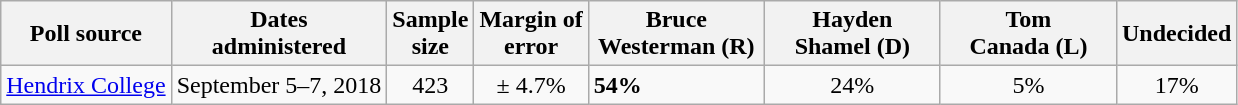<table class="wikitable">
<tr>
<th>Poll source</th>
<th>Dates<br>administered</th>
<th>Sample<br>size</th>
<th>Margin of<br>error</th>
<th style="width:110px;">Bruce<br>Westerman (R)</th>
<th style="width:110px;">Hayden<br>Shamel (D)</th>
<th style="width:110px;">Tom<br>Canada (L)</th>
<th>Undecided</th>
</tr>
<tr>
<td><a href='#'>Hendrix College</a></td>
<td align=center>September 5–7, 2018</td>
<td align=center>423</td>
<td align=center>± 4.7%</td>
<td><strong>54%</strong></td>
<td align=center>24%</td>
<td align=center>5%</td>
<td align=center>17%</td>
</tr>
</table>
